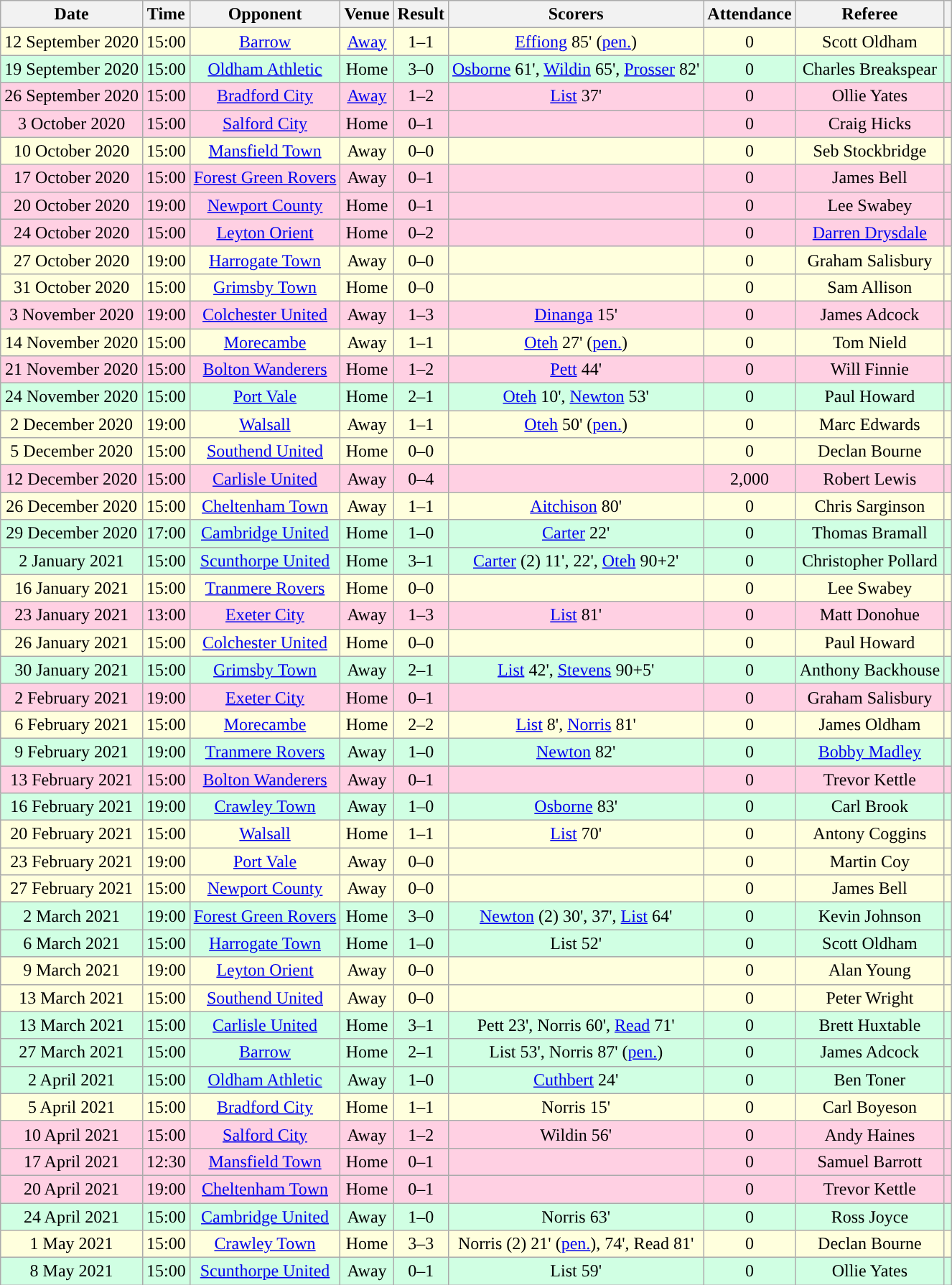<table class="wikitable sortable" style="text-align:center">
<tr>
<th>Date</th>
<th>Time</th>
<th>Opponent</th>
<th>Venue</th>
<th>Result</th>
<th class="unsortable">Scorers</th>
<th>Attendance</th>
<th class="unsortable">Referee</th>
<th class="unsortable"></th>
</tr>
<tr bgcolor="#ffffdd">
<td>12 September 2020</td>
<td>15:00</td>
<td><a href='#'>Barrow</a></td>
<td><a href='#'>Away</a></td>
<td>1–1</td>
<td><a href='#'>Effiong</a> 85' (<a href='#'>pen.</a>)</td>
<td>0</td>
<td>Scott Oldham</td>
<td></td>
</tr>
<tr bgcolor="#d0ffe3">
<td>19 September 2020</td>
<td>15:00</td>
<td><a href='#'>Oldham Athletic</a></td>
<td>Home</td>
<td>3–0</td>
<td><a href='#'>Osborne</a> 61', <a href='#'>Wildin</a> 65', <a href='#'>Prosser</a> 82'</td>
<td>0</td>
<td>Charles Breakspear</td>
<td></td>
</tr>
<tr bgcolor="#ffd0e3">
<td>26 September 2020</td>
<td>15:00</td>
<td><a href='#'>Bradford City</a></td>
<td><a href='#'>Away</a></td>
<td>1–2</td>
<td><a href='#'>List</a> 37'</td>
<td>0</td>
<td>Ollie Yates</td>
<td></td>
</tr>
<tr bgcolor="#ffd0e3">
<td>3 October 2020</td>
<td>15:00</td>
<td><a href='#'>Salford City</a></td>
<td>Home</td>
<td>0–1</td>
<td></td>
<td>0</td>
<td>Craig Hicks</td>
<td></td>
</tr>
<tr bgcolor="#ffffdd">
<td>10 October 2020</td>
<td>15:00</td>
<td><a href='#'>Mansfield Town</a></td>
<td>Away</td>
<td>0–0</td>
<td></td>
<td>0</td>
<td>Seb Stockbridge</td>
<td></td>
</tr>
<tr bgcolor=#ffd0e3>
<td>17 October 2020</td>
<td>15:00</td>
<td><a href='#'>Forest Green Rovers</a></td>
<td>Away</td>
<td>0–1</td>
<td></td>
<td>0</td>
<td>James Bell</td>
<td></td>
</tr>
<tr bgcolor=#ffd0e3>
<td>20 October 2020</td>
<td>19:00</td>
<td><a href='#'>Newport County</a></td>
<td>Home</td>
<td>0–1</td>
<td></td>
<td>0</td>
<td>Lee Swabey</td>
<td></td>
</tr>
<tr bgcolor="#ffd0e3">
<td>24 October 2020</td>
<td>15:00</td>
<td><a href='#'>Leyton Orient</a></td>
<td>Home</td>
<td>0–2</td>
<td></td>
<td>0</td>
<td><a href='#'>Darren Drysdale</a></td>
<td></td>
</tr>
<tr bgcolor="#ffffdd">
<td>27 October 2020</td>
<td>19:00</td>
<td><a href='#'>Harrogate Town</a></td>
<td>Away</td>
<td>0–0</td>
<td></td>
<td>0</td>
<td>Graham Salisbury</td>
<td></td>
</tr>
<tr bgcolor="#ffffdd">
<td>31 October 2020</td>
<td>15:00</td>
<td><a href='#'>Grimsby Town</a></td>
<td>Home</td>
<td>0–0</td>
<td></td>
<td>0</td>
<td>Sam Allison</td>
<td></td>
</tr>
<tr bgcolor="#ffd0e3">
<td>3 November 2020</td>
<td>19:00</td>
<td><a href='#'>Colchester United</a></td>
<td>Away</td>
<td>1–3</td>
<td><a href='#'>Dinanga</a> 15'</td>
<td>0</td>
<td>James Adcock</td>
<td></td>
</tr>
<tr bgcolor="#ffffdd">
<td>14 November 2020</td>
<td>15:00</td>
<td><a href='#'>Morecambe</a></td>
<td>Away</td>
<td>1–1</td>
<td><a href='#'>Oteh</a> 27' (<a href='#'>pen.</a>)</td>
<td>0</td>
<td>Tom Nield</td>
<td></td>
</tr>
<tr bgcolor="#ffd0e3">
<td>21 November 2020</td>
<td>15:00</td>
<td><a href='#'>Bolton Wanderers</a></td>
<td>Home</td>
<td>1–2</td>
<td><a href='#'>Pett</a> 44'</td>
<td>0</td>
<td>Will Finnie</td>
<td></td>
</tr>
<tr bgcolor="#d0ffe3">
<td>24 November 2020</td>
<td>15:00</td>
<td><a href='#'>Port Vale</a></td>
<td>Home</td>
<td>2–1</td>
<td><a href='#'>Oteh</a> 10', <a href='#'>Newton</a> 53'</td>
<td>0</td>
<td>Paul Howard</td>
<td></td>
</tr>
<tr bgcolor="#ffffdd">
<td>2 December 2020</td>
<td>19:00</td>
<td><a href='#'>Walsall</a></td>
<td>Away</td>
<td>1–1</td>
<td><a href='#'>Oteh</a> 50' (<a href='#'>pen.</a>)</td>
<td>0</td>
<td>Marc Edwards</td>
<td></td>
</tr>
<tr bgcolor="#ffffdd">
<td>5 December 2020</td>
<td>15:00</td>
<td><a href='#'>Southend United</a></td>
<td>Home</td>
<td>0–0</td>
<td></td>
<td>0</td>
<td>Declan Bourne</td>
<td></td>
</tr>
<tr bgcolor="#ffd0e3">
<td>12 December 2020</td>
<td>15:00</td>
<td><a href='#'>Carlisle United</a></td>
<td>Away</td>
<td>0–4</td>
<td></td>
<td>2,000</td>
<td>Robert Lewis</td>
<td></td>
</tr>
<tr bgcolor="#ffffdd">
<td>26 December 2020</td>
<td>15:00</td>
<td><a href='#'>Cheltenham Town</a></td>
<td>Away</td>
<td>1–1</td>
<td><a href='#'>Aitchison</a> 80'</td>
<td>0</td>
<td>Chris Sarginson</td>
<td></td>
</tr>
<tr bgcolor="#d0ffe3">
<td>29 December 2020</td>
<td>17:00</td>
<td><a href='#'>Cambridge United</a></td>
<td>Home</td>
<td>1–0</td>
<td><a href='#'>Carter</a> 22'</td>
<td>0</td>
<td>Thomas Bramall</td>
<td></td>
</tr>
<tr bgcolor="#d0ffe3">
<td>2 January 2021</td>
<td>15:00</td>
<td><a href='#'>Scunthorpe United</a></td>
<td>Home</td>
<td>3–1</td>
<td><a href='#'>Carter</a> (2) 11', 22', <a href='#'>Oteh</a> 90+2'</td>
<td>0</td>
<td>Christopher Pollard</td>
<td></td>
</tr>
<tr bgcolor="#ffffdd">
<td>16 January 2021</td>
<td>15:00</td>
<td><a href='#'>Tranmere Rovers</a></td>
<td>Home</td>
<td>0–0</td>
<td></td>
<td>0</td>
<td>Lee Swabey</td>
<td></td>
</tr>
<tr bgcolor="#ffd0e3">
<td>23 January 2021</td>
<td>13:00</td>
<td><a href='#'>Exeter City</a></td>
<td>Away</td>
<td>1–3</td>
<td><a href='#'>List</a> 81'</td>
<td>0</td>
<td>Matt Donohue</td>
<td></td>
</tr>
<tr bgcolor="#ffffdd">
<td>26 January 2021</td>
<td>15:00</td>
<td><a href='#'>Colchester United</a></td>
<td>Home</td>
<td>0–0</td>
<td></td>
<td>0</td>
<td>Paul Howard</td>
<td></td>
</tr>
<tr bgcolor="#d0ffe3">
<td>30 January 2021</td>
<td>15:00</td>
<td><a href='#'>Grimsby Town</a></td>
<td>Away</td>
<td>2–1</td>
<td><a href='#'>List</a> 42', <a href='#'>Stevens</a> 90+5'</td>
<td>0</td>
<td>Anthony Backhouse</td>
<td></td>
</tr>
<tr bgcolor="#ffd0e3">
<td>2 February 2021</td>
<td>19:00</td>
<td><a href='#'>Exeter City</a></td>
<td>Home</td>
<td>0–1</td>
<td></td>
<td>0</td>
<td>Graham Salisbury</td>
<td></td>
</tr>
<tr bgcolor="#ffffdd">
<td>6 February 2021</td>
<td>15:00</td>
<td><a href='#'>Morecambe</a></td>
<td>Home</td>
<td>2–2</td>
<td><a href='#'>List</a> 8', <a href='#'>Norris</a> 81'</td>
<td>0</td>
<td>James Oldham</td>
<td></td>
</tr>
<tr bgcolor="#d0ffe3">
<td>9 February 2021</td>
<td>19:00</td>
<td><a href='#'>Tranmere Rovers</a></td>
<td>Away</td>
<td>1–0</td>
<td><a href='#'>Newton</a> 82'</td>
<td>0</td>
<td><a href='#'>Bobby Madley</a></td>
<td></td>
</tr>
<tr bgcolor="#ffd0e3">
<td>13 February 2021</td>
<td>15:00</td>
<td><a href='#'>Bolton Wanderers</a></td>
<td>Away</td>
<td>0–1</td>
<td></td>
<td>0</td>
<td>Trevor Kettle</td>
<td></td>
</tr>
<tr bgcolor="#d0ffe3">
<td>16 February 2021</td>
<td>19:00</td>
<td><a href='#'>Crawley Town</a></td>
<td>Away</td>
<td>1–0</td>
<td><a href='#'>Osborne</a> 83'</td>
<td>0</td>
<td>Carl Brook</td>
<td></td>
</tr>
<tr bgcolor="#ffffdd">
<td>20 February 2021</td>
<td>15:00</td>
<td><a href='#'>Walsall</a></td>
<td>Home</td>
<td>1–1</td>
<td><a href='#'>List</a> 70'</td>
<td>0</td>
<td>Antony Coggins</td>
<td></td>
</tr>
<tr bgcolor="#ffffdd">
<td>23 February 2021</td>
<td>19:00</td>
<td><a href='#'>Port Vale</a></td>
<td>Away</td>
<td>0–0</td>
<td></td>
<td>0</td>
<td>Martin Coy</td>
<td></td>
</tr>
<tr bgcolor="#ffffdd">
<td>27 February 2021</td>
<td>15:00</td>
<td><a href='#'>Newport County</a></td>
<td>Away</td>
<td>0–0</td>
<td></td>
<td>0</td>
<td>James Bell</td>
<td></td>
</tr>
<tr bgcolor="#d0ffe3">
<td>2 March 2021</td>
<td>19:00</td>
<td><a href='#'>Forest Green Rovers</a></td>
<td>Home</td>
<td>3–0</td>
<td><a href='#'>Newton</a> (2) 30', 37', <a href='#'>List</a> 64'</td>
<td>0</td>
<td>Kevin Johnson</td>
<td></td>
</tr>
<tr bgcolor="#d0ffe3">
<td>6 March 2021</td>
<td>15:00</td>
<td><a href='#'>Harrogate Town</a></td>
<td>Home</td>
<td>1–0</td>
<td>List 52'</td>
<td>0</td>
<td>Scott Oldham</td>
<td></td>
</tr>
<tr bgcolor="#ffffdd">
<td>9 March 2021</td>
<td>19:00</td>
<td><a href='#'>Leyton Orient</a></td>
<td>Away</td>
<td>0–0</td>
<td></td>
<td>0</td>
<td>Alan Young</td>
<td></td>
</tr>
<tr bgcolor="#ffffdd">
<td>13 March 2021</td>
<td>15:00</td>
<td><a href='#'>Southend United</a></td>
<td>Away</td>
<td>0–0</td>
<td></td>
<td>0</td>
<td>Peter Wright</td>
<td></td>
</tr>
<tr bgcolor="#d0ffe3">
<td>13 March 2021</td>
<td>15:00</td>
<td><a href='#'>Carlisle United</a></td>
<td>Home</td>
<td>3–1</td>
<td>Pett 23', Norris 60', <a href='#'>Read</a> 71'</td>
<td>0</td>
<td>Brett Huxtable</td>
<td></td>
</tr>
<tr bgcolor="#d0ffe3">
<td>27 March 2021</td>
<td>15:00</td>
<td><a href='#'>Barrow</a></td>
<td>Home</td>
<td>2–1</td>
<td>List 53', Norris 87' (<a href='#'>pen.</a>)</td>
<td>0</td>
<td>James Adcock</td>
<td></td>
</tr>
<tr bgcolor="#d0ffe3">
<td>2 April 2021</td>
<td>15:00</td>
<td><a href='#'>Oldham Athletic</a></td>
<td>Away</td>
<td>1–0</td>
<td><a href='#'>Cuthbert</a> 24'</td>
<td>0</td>
<td>Ben Toner</td>
<td></td>
</tr>
<tr bgcolor="#ffffdd">
<td>5 April 2021</td>
<td>15:00</td>
<td><a href='#'>Bradford City</a></td>
<td>Home</td>
<td>1–1</td>
<td>Norris 15'</td>
<td>0</td>
<td>Carl Boyeson</td>
<td></td>
</tr>
<tr bgcolor="#ffd0e3">
<td>10 April 2021</td>
<td>15:00</td>
<td><a href='#'>Salford City</a></td>
<td>Away</td>
<td>1–2</td>
<td>Wildin 56'</td>
<td>0</td>
<td>Andy Haines</td>
<td></td>
</tr>
<tr bgcolor="#ffd0e3">
<td>17 April 2021</td>
<td>12:30</td>
<td><a href='#'>Mansfield Town</a></td>
<td>Home</td>
<td>0–1</td>
<td></td>
<td>0</td>
<td>Samuel Barrott</td>
<td></td>
</tr>
<tr bgcolor="#ffd0e3">
<td>20 April 2021</td>
<td>19:00</td>
<td><a href='#'>Cheltenham Town</a></td>
<td>Home</td>
<td>0–1</td>
<td></td>
<td>0</td>
<td>Trevor Kettle</td>
<td></td>
</tr>
<tr bgcolor="#d0ffe3">
<td>24 April 2021</td>
<td>15:00</td>
<td><a href='#'>Cambridge United</a></td>
<td>Away</td>
<td>1–0</td>
<td>Norris 63'</td>
<td>0</td>
<td>Ross Joyce</td>
<td></td>
</tr>
<tr bgcolor="#ffffdd">
<td>1 May 2021</td>
<td>15:00</td>
<td><a href='#'>Crawley Town</a></td>
<td>Home</td>
<td>3–3</td>
<td>Norris (2) 21' (<a href='#'>pen.</a>), 74', Read 81'</td>
<td>0</td>
<td>Declan Bourne</td>
<td></td>
</tr>
<tr bgcolor="#d0ffe3">
<td>8 May 2021</td>
<td>15:00</td>
<td><a href='#'>Scunthorpe United</a></td>
<td>Away</td>
<td>0–1</td>
<td>List 59'</td>
<td>0</td>
<td>Ollie Yates</td>
<td></td>
</tr>
</table>
